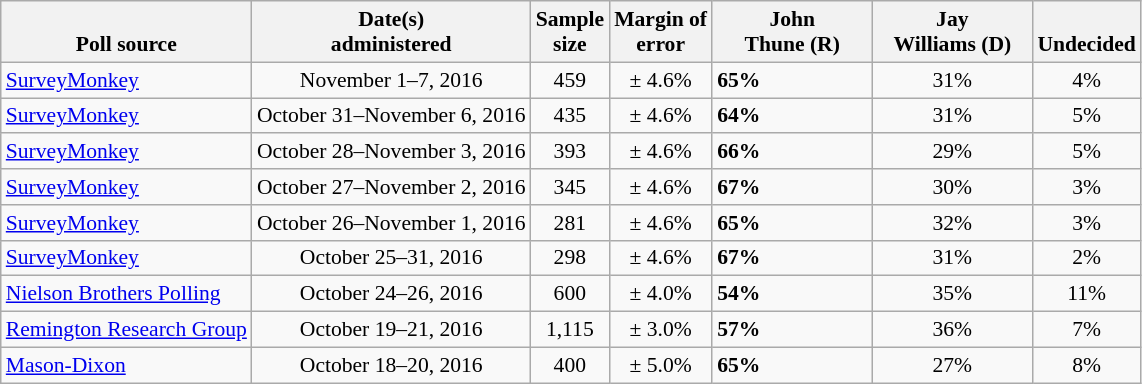<table class="wikitable" style="font-size:90%;">
<tr valign= bottom>
<th>Poll source</th>
<th>Date(s)<br>administered</th>
<th>Sample<br>size</th>
<th>Margin of<br>error</th>
<th style="width:100px;">John<br>Thune (R)</th>
<th style="width:100px;">Jay<br>Williams (D)</th>
<th>Undecided</th>
</tr>
<tr>
<td><a href='#'>SurveyMonkey</a></td>
<td align=center>November 1–7, 2016</td>
<td align=center>459</td>
<td align=center>± 4.6%</td>
<td><strong>65%</strong></td>
<td align=center>31%</td>
<td align=center>4%</td>
</tr>
<tr>
<td><a href='#'>SurveyMonkey</a></td>
<td align=center>October 31–November 6, 2016</td>
<td align=center>435</td>
<td align=center>± 4.6%</td>
<td><strong>64%</strong></td>
<td align=center>31%</td>
<td align=center>5%</td>
</tr>
<tr>
<td><a href='#'>SurveyMonkey</a></td>
<td align=center>October 28–November 3, 2016</td>
<td align=center>393</td>
<td align=center>± 4.6%</td>
<td><strong>66%</strong></td>
<td align=center>29%</td>
<td align=center>5%</td>
</tr>
<tr>
<td><a href='#'>SurveyMonkey</a></td>
<td align=center>October 27–November 2, 2016</td>
<td align=center>345</td>
<td align=center>± 4.6%</td>
<td><strong>67%</strong></td>
<td align=center>30%</td>
<td align=center>3%</td>
</tr>
<tr>
<td><a href='#'>SurveyMonkey</a></td>
<td align=center>October 26–November 1, 2016</td>
<td align=center>281</td>
<td align=center>± 4.6%</td>
<td><strong>65%</strong></td>
<td align=center>32%</td>
<td align=center>3%</td>
</tr>
<tr>
<td><a href='#'>SurveyMonkey</a></td>
<td align=center>October 25–31, 2016</td>
<td align=center>298</td>
<td align=center>± 4.6%</td>
<td><strong>67%</strong></td>
<td align=center>31%</td>
<td align=center>2%</td>
</tr>
<tr>
<td><a href='#'>Nielson Brothers Polling</a></td>
<td align=center>October 24–26, 2016</td>
<td align=center>600</td>
<td align=center>± 4.0%</td>
<td><strong>54%</strong></td>
<td align=center>35%</td>
<td align=center>11%</td>
</tr>
<tr>
<td><a href='#'>Remington Research Group</a></td>
<td align=center>October 19–21, 2016</td>
<td align=center>1,115</td>
<td align=center>± 3.0%</td>
<td><strong>57%</strong></td>
<td align=center>36%</td>
<td align=center>7%</td>
</tr>
<tr>
<td><a href='#'>Mason-Dixon</a></td>
<td align=center>October 18–20, 2016</td>
<td align=center>400</td>
<td align=center>± 5.0%</td>
<td><strong>65%</strong></td>
<td align=center>27%</td>
<td align=center>8%</td>
</tr>
</table>
